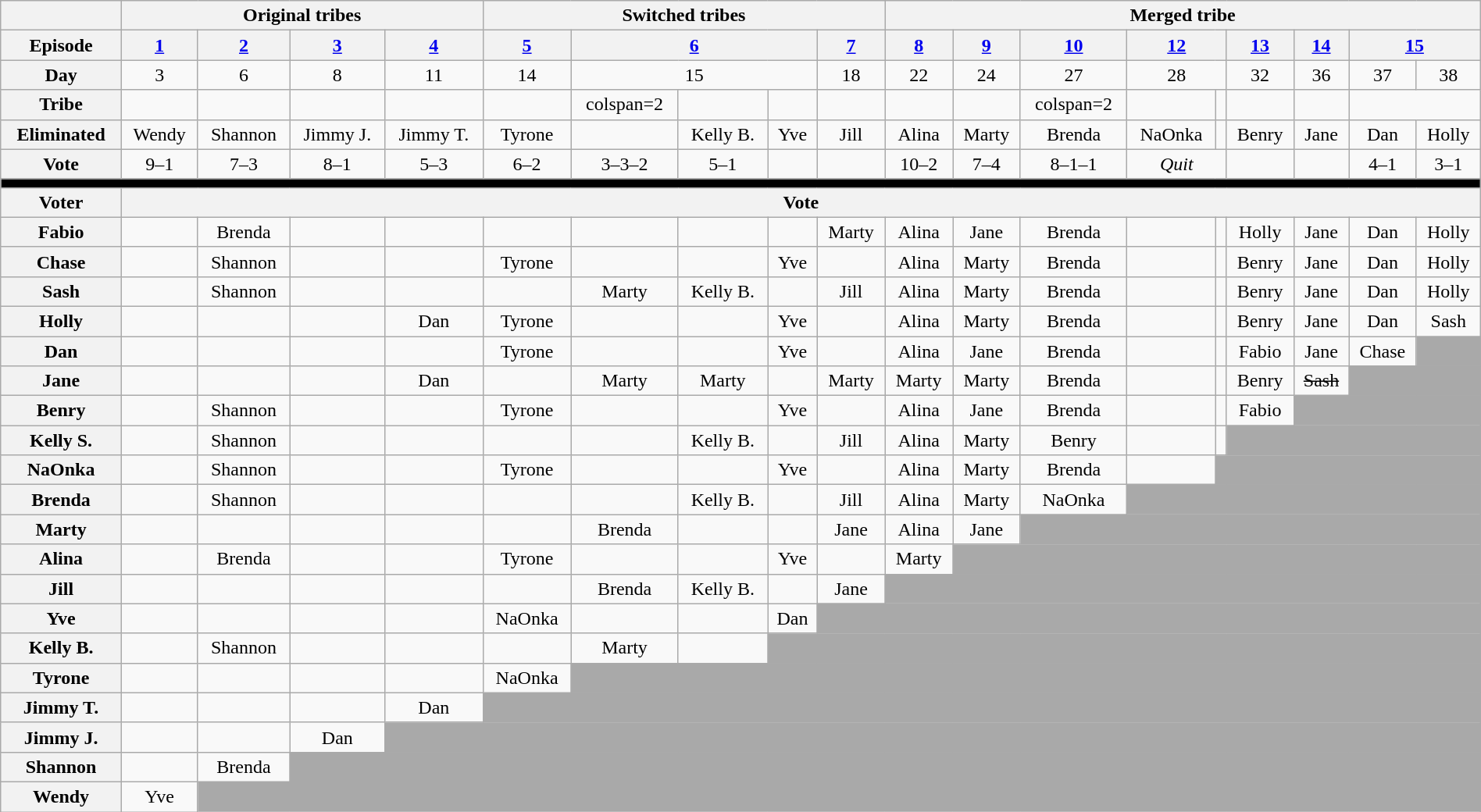<table class="wikitable" style="text-align:center; width:100%">
<tr>
<th></th>
<th colspan="4">Original tribes</th>
<th colspan="5">Switched tribes</th>
<th colspan="9">Merged tribe</th>
</tr>
<tr>
<th>Episode</th>
<th><a href='#'>1</a></th>
<th><a href='#'>2</a></th>
<th><a href='#'>3</a></th>
<th><a href='#'>4</a></th>
<th><a href='#'>5</a></th>
<th colspan="3"><a href='#'>6</a></th>
<th><a href='#'>7</a></th>
<th><a href='#'>8</a></th>
<th><a href='#'>9</a></th>
<th><a href='#'>10</a></th>
<th colspan="2"><a href='#'>12</a></th>
<th><a href='#'>13</a></th>
<th><a href='#'>14</a></th>
<th colspan="2"><a href='#'>15</a></th>
</tr>
<tr>
<th>Day</th>
<td>3</td>
<td>6</td>
<td>8</td>
<td>11</td>
<td>14</td>
<td colspan="3">15</td>
<td>18</td>
<td>22</td>
<td>24</td>
<td>27</td>
<td colspan="2">28</td>
<td>32</td>
<td>36</td>
<td>37</td>
<td>38</td>
</tr>
<tr>
<th>Tribe</th>
<td></td>
<td></td>
<td></td>
<td></td>
<td></td>
<td>colspan=2 </td>
<td></td>
<td></td>
<td></td>
<td></td>
<td></td>
<td>colspan=2 </td>
<td></td>
<td></td>
<td></td>
<td></td>
</tr>
<tr>
<th>Eliminated</th>
<td>Wendy</td>
<td>Shannon</td>
<td>Jimmy J.</td>
<td>Jimmy T.</td>
<td>Tyrone</td>
<td></td>
<td>Kelly B.</td>
<td>Yve</td>
<td>Jill</td>
<td>Alina</td>
<td>Marty</td>
<td>Brenda</td>
<td>NaOnka</td>
<td></td>
<td>Benry</td>
<td>Jane</td>
<td>Dan</td>
<td>Holly</td>
</tr>
<tr>
<th>Vote</th>
<td>9–1</td>
<td>7–3</td>
<td>8–1</td>
<td>5–3</td>
<td>6–2</td>
<td>3–3–2</td>
<td>5–1</td>
<td></td>
<td></td>
<td>10–2</td>
<td>7–4</td>
<td>8–1–1</td>
<td colspan="2"><em>Quit</em></td>
<td></td>
<td></td>
<td>4–1</td>
<td>3–1</td>
</tr>
<tr>
<td colspan="21" bgcolor="black"></td>
</tr>
<tr>
<th>Voter</th>
<th colspan="18">Vote</th>
</tr>
<tr>
<th>Fabio</th>
<td></td>
<td>Brenda</td>
<td></td>
<td></td>
<td></td>
<td></td>
<td></td>
<td></td>
<td>Marty</td>
<td>Alina</td>
<td>Jane</td>
<td>Brenda</td>
<td></td>
<td></td>
<td>Holly</td>
<td>Jane</td>
<td>Dan</td>
<td>Holly</td>
</tr>
<tr>
<th>Chase</th>
<td></td>
<td>Shannon</td>
<td></td>
<td></td>
<td>Tyrone</td>
<td></td>
<td></td>
<td>Yve</td>
<td></td>
<td>Alina</td>
<td>Marty</td>
<td>Brenda</td>
<td></td>
<td></td>
<td>Benry</td>
<td>Jane</td>
<td>Dan</td>
<td>Holly</td>
</tr>
<tr>
<th>Sash</th>
<td></td>
<td>Shannon</td>
<td></td>
<td></td>
<td></td>
<td>Marty</td>
<td>Kelly B.</td>
<td></td>
<td>Jill</td>
<td>Alina</td>
<td>Marty</td>
<td>Brenda</td>
<td></td>
<td></td>
<td>Benry</td>
<td>Jane</td>
<td>Dan</td>
<td>Holly</td>
</tr>
<tr>
<th>Holly</th>
<td></td>
<td></td>
<td></td>
<td>Dan</td>
<td>Tyrone</td>
<td></td>
<td></td>
<td>Yve</td>
<td></td>
<td>Alina</td>
<td>Marty</td>
<td>Brenda</td>
<td></td>
<td></td>
<td>Benry</td>
<td>Jane</td>
<td>Dan</td>
<td>Sash</td>
</tr>
<tr>
<th>Dan</th>
<td></td>
<td></td>
<td></td>
<td></td>
<td>Tyrone</td>
<td></td>
<td></td>
<td>Yve</td>
<td></td>
<td>Alina</td>
<td>Jane</td>
<td>Brenda</td>
<td></td>
<td></td>
<td>Fabio</td>
<td>Jane</td>
<td>Chase</td>
<td style="background:darkgrey;"></td>
</tr>
<tr>
<th>Jane</th>
<td></td>
<td></td>
<td></td>
<td>Dan</td>
<td></td>
<td>Marty</td>
<td>Marty</td>
<td></td>
<td>Marty</td>
<td>Marty</td>
<td>Marty</td>
<td>Brenda</td>
<td></td>
<td></td>
<td>Benry</td>
<td><s>Sash</s></td>
<td colspan="2" style="background:darkgrey;"></td>
</tr>
<tr>
<th>Benry</th>
<td></td>
<td>Shannon</td>
<td></td>
<td></td>
<td>Tyrone</td>
<td></td>
<td></td>
<td>Yve</td>
<td></td>
<td>Alina</td>
<td>Jane</td>
<td>Brenda</td>
<td></td>
<td></td>
<td>Fabio</td>
<td colspan="3" style="background:darkgrey;"></td>
</tr>
<tr>
<th>Kelly S.</th>
<td></td>
<td>Shannon</td>
<td></td>
<td></td>
<td></td>
<td></td>
<td>Kelly B.</td>
<td></td>
<td>Jill</td>
<td>Alina</td>
<td>Marty</td>
<td>Benry</td>
<td></td>
<td></td>
<td colspan="4" style="background:darkgrey;"></td>
</tr>
<tr>
<th>NaOnka</th>
<td></td>
<td>Shannon</td>
<td></td>
<td></td>
<td>Tyrone</td>
<td></td>
<td></td>
<td>Yve</td>
<td></td>
<td>Alina</td>
<td>Marty</td>
<td>Brenda</td>
<td></td>
<td colspan="5" style="background:darkgrey;"></td>
</tr>
<tr>
<th>Brenda</th>
<td></td>
<td>Shannon</td>
<td></td>
<td></td>
<td></td>
<td></td>
<td>Kelly B.</td>
<td></td>
<td>Jill</td>
<td>Alina</td>
<td>Marty</td>
<td>NaOnka</td>
<td colspan="6" style="background:darkgrey;"></td>
</tr>
<tr>
<th>Marty</th>
<td></td>
<td></td>
<td></td>
<td></td>
<td></td>
<td>Brenda</td>
<td></td>
<td></td>
<td>Jane</td>
<td>Alina</td>
<td>Jane</td>
<td colspan="7" style="background:darkgrey;"></td>
</tr>
<tr>
<th>Alina</th>
<td></td>
<td>Brenda</td>
<td></td>
<td></td>
<td>Tyrone</td>
<td></td>
<td></td>
<td>Yve</td>
<td></td>
<td>Marty</td>
<td colspan="8" style="background:darkgrey;"></td>
</tr>
<tr>
<th>Jill</th>
<td></td>
<td></td>
<td></td>
<td></td>
<td></td>
<td>Brenda</td>
<td>Kelly B.</td>
<td></td>
<td>Jane</td>
<td colspan="9" style="background:darkgrey;"></td>
</tr>
<tr>
<th>Yve</th>
<td></td>
<td></td>
<td></td>
<td></td>
<td>NaOnka</td>
<td></td>
<td></td>
<td>Dan</td>
<td colspan="10" style="background:darkgrey;"></td>
</tr>
<tr>
<th>Kelly B.</th>
<td></td>
<td>Shannon</td>
<td></td>
<td></td>
<td></td>
<td>Marty</td>
<td></td>
<td colspan="11" style="background:darkgrey;"></td>
</tr>
<tr>
<th>Tyrone</th>
<td></td>
<td></td>
<td></td>
<td></td>
<td>NaOnka</td>
<td colspan="13" style="background:darkgrey;"></td>
</tr>
<tr>
<th>Jimmy T.</th>
<td></td>
<td></td>
<td></td>
<td>Dan</td>
<td colspan="14" style="background:darkgrey;"></td>
</tr>
<tr>
<th>Jimmy J.</th>
<td></td>
<td></td>
<td>Dan</td>
<td colspan="15" style="background:darkgrey;"></td>
</tr>
<tr>
<th>Shannon</th>
<td></td>
<td>Brenda</td>
<td colspan="16" style="background:darkgrey;"></td>
</tr>
<tr>
<th>Wendy</th>
<td>Yve</td>
<td colspan="17" style="background:darkgrey;"></td>
</tr>
</table>
